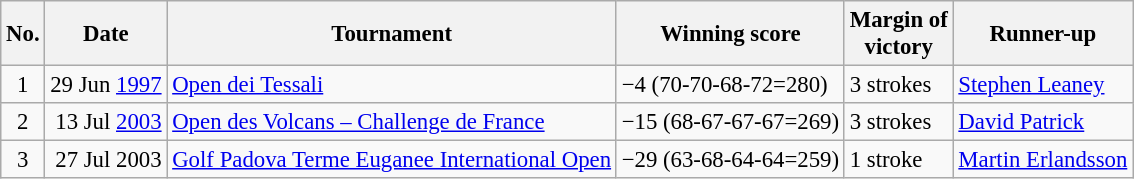<table class="wikitable" style="font-size:95%;">
<tr>
<th>No.</th>
<th>Date</th>
<th>Tournament</th>
<th>Winning score</th>
<th>Margin of<br>victory</th>
<th>Runner-up</th>
</tr>
<tr>
<td align=center>1</td>
<td align=right>29 Jun <a href='#'>1997</a></td>
<td><a href='#'>Open dei Tessali</a></td>
<td>−4 (70-70-68-72=280)</td>
<td>3 strokes</td>
<td> <a href='#'>Stephen Leaney</a></td>
</tr>
<tr>
<td align=center>2</td>
<td align=right>13 Jul <a href='#'>2003</a></td>
<td><a href='#'>Open des Volcans – Challenge de France</a></td>
<td>−15 (68-67-67-67=269)</td>
<td>3 strokes</td>
<td> <a href='#'>David Patrick</a></td>
</tr>
<tr>
<td align=center>3</td>
<td align=right>27 Jul 2003</td>
<td><a href='#'>Golf Padova Terme Euganee International Open</a></td>
<td>−29 (63-68-64-64=259)</td>
<td>1 stroke</td>
<td> <a href='#'>Martin Erlandsson</a></td>
</tr>
</table>
